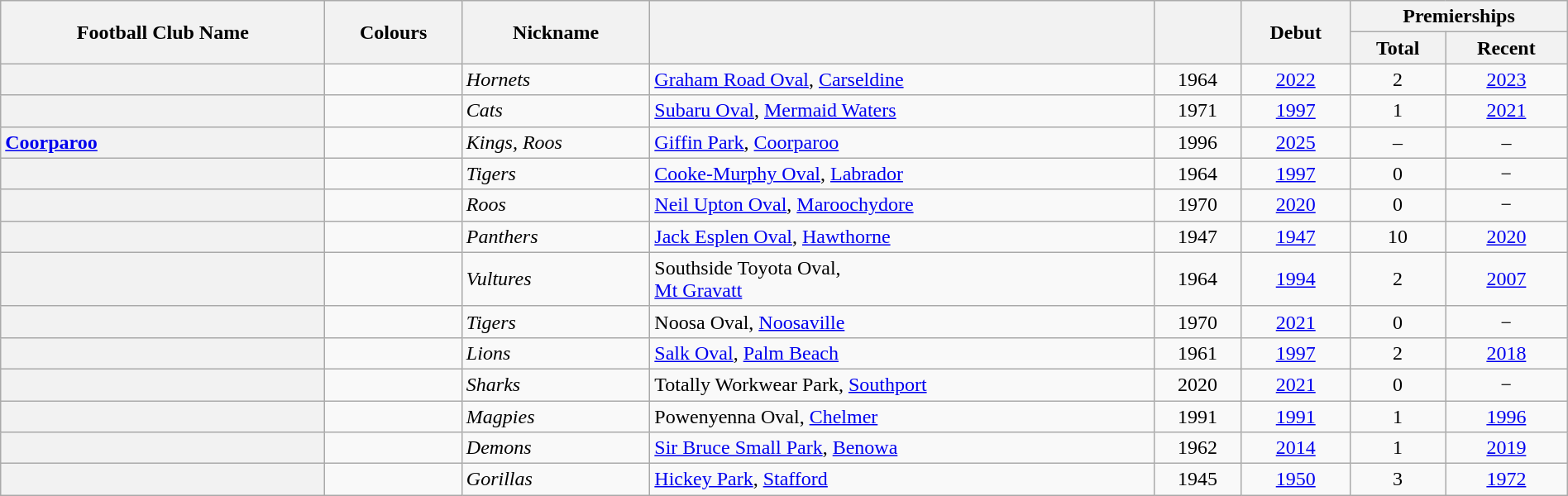<table class=" wikitable sortable" style="width:100%; text-align:left;">
<tr>
<th rowspan="2">Football Club Name</th>
<th rowspan="2" class="unsortable">Colours</th>
<th rowspan="2">Nickname</th>
<th rowspan="2"></th>
<th rowspan="2"></th>
<th rowspan="2">Debut</th>
<th colspan="2">Premierships</th>
</tr>
<tr>
<th>Total</th>
<th>Recent</th>
</tr>
<tr>
<th style="text-align:left"></th>
<td></td>
<td><em>Hornets</em></td>
<td><a href='#'>Graham Road Oval</a>, <a href='#'>Carseldine</a></td>
<td align=center>1964</td>
<td align=center><a href='#'>2022</a></td>
<td align=center>2</td>
<td align=center><a href='#'>2023</a></td>
</tr>
<tr>
<th style="text-align:left"></th>
<td style="text-align:center;"></td>
<td><em>Cats</em></td>
<td><a href='#'>Subaru Oval</a>, <a href='#'>Mermaid Waters</a></td>
<td align=center>1971</td>
<td align=center><a href='#'>1997</a></td>
<td align=center>1</td>
<td align=center><a href='#'>2021</a></td>
</tr>
<tr>
<th style="text-align:left"><a href='#'>Coorparoo</a></th>
<td style="text-align:center;"></td>
<td><em>Kings, Roos</em></td>
<td><a href='#'>Giffin Park</a>, <a href='#'>Coorparoo</a></td>
<td align=center>1996</td>
<td align=center><a href='#'>2025</a></td>
<td align=center>–</td>
<td align=center>–</td>
</tr>
<tr>
<th style="text-align:left"></th>
<td style="text-align:center;"></td>
<td><em>Tigers</em></td>
<td><a href='#'>Cooke-Murphy Oval</a>, <a href='#'>Labrador</a></td>
<td align=center>1964</td>
<td align=center><a href='#'>1997</a></td>
<td align=center>0</td>
<td align=center>−</td>
</tr>
<tr>
<th style="text-align:left"></th>
<td style="text-align:center;"></td>
<td><em>Roos</em></td>
<td><a href='#'>Neil Upton Oval</a>, <a href='#'>Maroochydore</a></td>
<td align=center>1970</td>
<td align=center><a href='#'>2020</a></td>
<td align=center>0</td>
<td align=center>−</td>
</tr>
<tr>
<th style="text-align:left"></th>
<td style="text-align:center;"></td>
<td><em>Panthers</em></td>
<td><a href='#'>Jack Esplen Oval</a>, <a href='#'>Hawthorne</a></td>
<td align=center>1947</td>
<td align=center><a href='#'>1947</a></td>
<td align=center>10</td>
<td align=center><a href='#'>2020</a></td>
</tr>
<tr>
<th style="text-align:left"></th>
<td style="text-align:center;"></td>
<td><em>Vultures</em></td>
<td>Southside Toyota Oval,<br><a href='#'>Mt Gravatt</a></td>
<td align=center>1964</td>
<td align=center><a href='#'>1994</a></td>
<td align=center>2</td>
<td align=center><a href='#'>2007</a></td>
</tr>
<tr>
<th style="text-align:left"></th>
<td style="text-align:center;"></td>
<td><em>Tigers</em></td>
<td>Noosa Oval, <a href='#'>Noosaville</a></td>
<td align=center>1970</td>
<td align=center><a href='#'>2021</a></td>
<td align=center>0</td>
<td align=center>−</td>
</tr>
<tr>
<th style="text-align:left"></th>
<td style="text-align:center;"></td>
<td><em>Lions</em></td>
<td><a href='#'>Salk Oval</a>, <a href='#'>Palm Beach</a></td>
<td align=center>1961</td>
<td align=center><a href='#'>1997</a></td>
<td align=center>2</td>
<td align=center><a href='#'>2018</a></td>
</tr>
<tr>
<th style="text-align:left"></th>
<td style="text-align:center;"></td>
<td><em>Sharks</em></td>
<td>Totally Workwear Park, <a href='#'>Southport</a></td>
<td align=center>2020</td>
<td align=center><a href='#'>2021</a></td>
<td align=center>0</td>
<td align=center>−</td>
</tr>
<tr>
<th style="text-align:left"></th>
<td style="text-align:center;"></td>
<td><em>Magpies</em></td>
<td>Powenyenna Oval, <a href='#'>Chelmer</a></td>
<td align=center>1991</td>
<td align=center><a href='#'>1991</a></td>
<td align=center>1</td>
<td align=center><a href='#'>1996</a></td>
</tr>
<tr>
<th style="text-align:left"></th>
<td style="text-align:center;"></td>
<td><em>Demons</em></td>
<td><a href='#'>Sir Bruce Small Park</a>, <a href='#'>Benowa</a></td>
<td align=center>1962</td>
<td align=center><a href='#'>2014</a></td>
<td align=center>1</td>
<td align=center><a href='#'>2019</a></td>
</tr>
<tr>
<th style="text-align:left"></th>
<td style="text-align:center;"></td>
<td><em>Gorillas</em></td>
<td><a href='#'>Hickey Park</a>, <a href='#'>Stafford</a></td>
<td align=center>1945</td>
<td align=center><a href='#'>1950</a></td>
<td align=center>3</td>
<td align=center><a href='#'>1972</a></td>
</tr>
</table>
